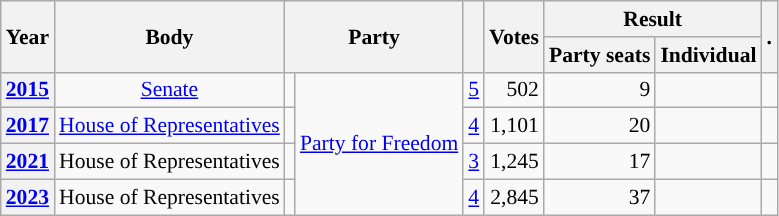<table class="wikitable plainrowheaders sortable" border=2 cellpadding=4 cellspacing=0 style="border: 1px #aaa solid; font-size: 90%; text-align:center;">
<tr>
<th scope="col" rowspan=2>Year</th>
<th scope="col" rowspan=2>Body</th>
<th scope="col" colspan=2 rowspan=2>Party</th>
<th scope="col" rowspan=2></th>
<th scope="col" rowspan=2>Votes</th>
<th scope="colgroup" colspan=2>Result</th>
<th scope="col" rowspan=2 class="unsortable">.</th>
</tr>
<tr>
<th scope="col">Party seats</th>
<th scope="col">Individual</th>
</tr>
<tr>
<th scope="row"><a href='#'>2015</a></th>
<td><a href='#'>Senate</a></td>
<td style="background-color:"></td>
<td rowspan="4"><a href='#'>Party for Freedom</a></td>
<td style=text-align:right><a href='#'>5</a></td>
<td style=text-align:right>502</td>
<td style=text-align:right>9</td>
<td></td>
<td></td>
</tr>
<tr>
<th scope="row"><a href='#'>2017</a></th>
<td><a href='#'>House of Representatives</a></td>
<td style="background-color:"></td>
<td style=text-align:right><a href='#'>4</a></td>
<td style=text-align:right>1,101</td>
<td style=text-align:right>20</td>
<td></td>
<td></td>
</tr>
<tr>
<th scope="row"><a href='#'>2021</a></th>
<td>House of Representatives</td>
<td style="background-color:"></td>
<td style=text-align:right><a href='#'>3</a></td>
<td style=text-align:right>1,245</td>
<td style=text-align:right>17</td>
<td></td>
<td></td>
</tr>
<tr>
<th scope="row"><a href='#'>2023</a></th>
<td>House of Representatives</td>
<td style="background-color:"></td>
<td style=text-align:right><a href='#'>4</a></td>
<td style=text-align:right>2,845</td>
<td style=text-align:right>37</td>
<td></td>
<td></td>
</tr>
</table>
